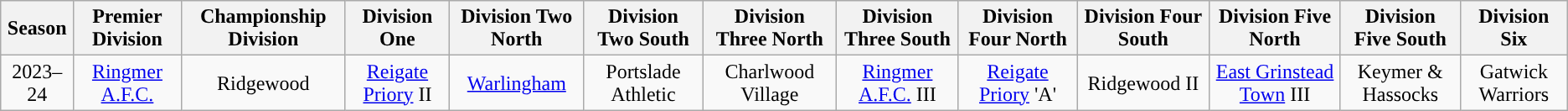<table class="wikitable" style="text-align: center">
<tr>
<th>Season</th>
<th>Premier Division</th>
<th>Championship Division</th>
<th>Division One</th>
<th>Division Two North</th>
<th>Division Two South</th>
<th>Division Three North</th>
<th>Division Three South</th>
<th>Division Four North</th>
<th>Division Four South</th>
<th>Division Five North</th>
<th>Division Five South</th>
<th>Division Six</th>
</tr>
<tr>
<td>2023–24</td>
<td><a href='#'>Ringmer A.F.C.</a></td>
<td>Ridgewood</td>
<td><a href='#'>Reigate Priory</a> II</td>
<td><a href='#'>Warlingham</a></td>
<td>Portslade Athletic</td>
<td>Charlwood Village</td>
<td><a href='#'>Ringmer A.F.C.</a> III</td>
<td><a href='#'>Reigate Priory</a> 'A'</td>
<td>Ridgewood II</td>
<td><a href='#'>East Grinstead Town</a> III</td>
<td>Keymer & Hassocks</td>
<td>Gatwick Warriors</td>
</tr>
</table>
